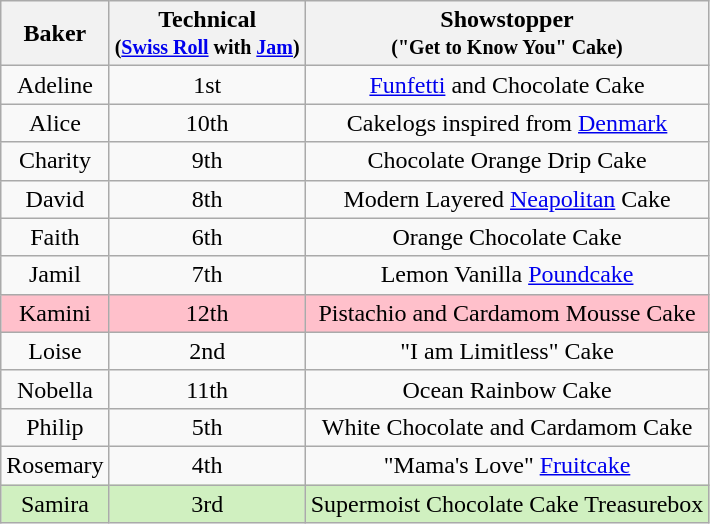<table class="wikitable" style="text-align:center;">
<tr>
<th>Baker</th>
<th>Technical<br><small>(<a href='#'>Swiss Roll</a> with <a href='#'>Jam</a>)</small></th>
<th>Showstopper<br><small>("Get to Know You" Cake)</small></th>
</tr>
<tr>
<td>Adeline</td>
<td>1st</td>
<td><a href='#'>Funfetti</a> and Chocolate Cake</td>
</tr>
<tr>
<td>Alice</td>
<td>10th</td>
<td>Cakelogs inspired from <a href='#'>Denmark</a></td>
</tr>
<tr>
<td>Charity</td>
<td>9th</td>
<td>Chocolate Orange Drip Cake</td>
</tr>
<tr>
<td>David</td>
<td>8th</td>
<td>Modern Layered <a href='#'>Neapolitan</a> Cake</td>
</tr>
<tr>
<td>Faith</td>
<td>6th</td>
<td>Orange Chocolate Cake</td>
</tr>
<tr>
<td>Jamil</td>
<td>7th</td>
<td>Lemon Vanilla <a href='#'>Poundcake</a></td>
</tr>
<tr style="background:pink;">
<td>Kamini</td>
<td>12th</td>
<td>Pistachio and Cardamom Mousse Cake</td>
</tr>
<tr>
<td>Loise</td>
<td>2nd</td>
<td>"I am Limitless" Cake</td>
</tr>
<tr>
<td>Nobella</td>
<td>11th</td>
<td>Ocean Rainbow Cake</td>
</tr>
<tr>
<td>Philip</td>
<td>5th</td>
<td>White Chocolate and Cardamom Cake</td>
</tr>
<tr>
<td>Rosemary</td>
<td>4th</td>
<td>"Mama's Love" <a href='#'>Fruitcake</a></td>
</tr>
<tr style="background:#d0f0c0">
<td>Samira</td>
<td>3rd</td>
<td>Supermoist Chocolate Cake Treasurebox</td>
</tr>
</table>
